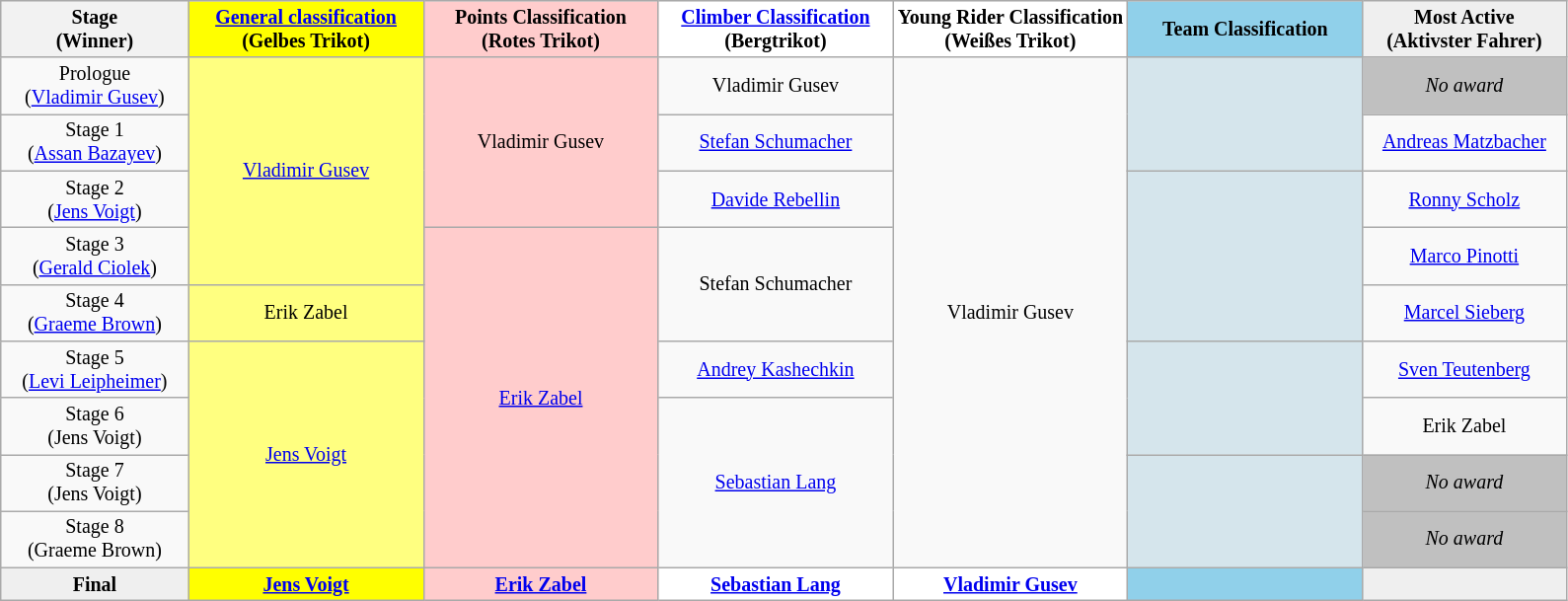<table class="wikitable" style="text-align: center; font-size:smaller;">
<tr style="background-color: #efefef;">
<th width="12%">Stage<br>(Winner)</th>
<th style="background:#FFFF00;" width="15%"><a href='#'>General classification</a><br>(Gelbes Trikot)</th>
<th style="background:#FFCCCC;" width="15%">Points Classification<br>(Rotes Trikot)</th>
<th style="background:#FFFFFF;" width="15%"><a href='#'>Climber Classification</a><br>(Bergtrikot)</th>
<th style="background:#FFFFFF;" width="15%">Young Rider Classification<br>(Weißes Trikot)</th>
<th style="background:#90D0EA;" width="15%">Team Classification</th>
<th style="background:#EFEFEF;" width="15%">Most Active <br>(Aktivster Fahrer)</th>
</tr>
<tr>
<td>Prologue<br>(<a href='#'>Vladimir Gusev</a>)</td>
<td style="background:#FFFF80;" rowspan="4"><a href='#'>Vladimir Gusev</a></td>
<td style="background:#FFCCCC;" rowspan="3">Vladimir Gusev</td>
<td>Vladimir Gusev</td>
<td rowspan="9">Vladimir Gusev</td>
<td style="background:#D5E5EC;" rowspan="2"></td>
<td bgcolor="silver"><em>No award</em></td>
</tr>
<tr>
<td>Stage 1 <br>(<a href='#'>Assan Bazayev</a>)</td>
<td><a href='#'>Stefan Schumacher</a></td>
<td><a href='#'>Andreas Matzbacher</a></td>
</tr>
<tr>
<td>Stage 2 <br>(<a href='#'>Jens Voigt</a>)</td>
<td><a href='#'>Davide Rebellin</a></td>
<td style="background:#D5E5EC;" rowspan="3"></td>
<td><a href='#'>Ronny Scholz</a></td>
</tr>
<tr>
<td>Stage 3 <br>(<a href='#'>Gerald Ciolek</a>)</td>
<td style="background:#FFCCCC;" rowspan="6"><a href='#'>Erik Zabel</a></td>
<td rowspan="2">Stefan Schumacher</td>
<td><a href='#'>Marco Pinotti</a></td>
</tr>
<tr>
<td>Stage 4 <br>(<a href='#'>Graeme Brown</a>)</td>
<td style="background:#FFFF80;">Erik Zabel</td>
<td><a href='#'>Marcel Sieberg</a></td>
</tr>
<tr>
<td>Stage 5 <br>(<a href='#'>Levi Leipheimer</a>)</td>
<td style="background:#FFFF80;" rowspan="4"><a href='#'>Jens Voigt</a></td>
<td><a href='#'>Andrey Kashechkin</a></td>
<td style="background:#D5E5EC;" rowspan="2"></td>
<td><a href='#'>Sven Teutenberg</a></td>
</tr>
<tr>
<td>Stage 6 <br>(Jens Voigt)</td>
<td rowspan="3"><a href='#'>Sebastian Lang</a></td>
<td>Erik Zabel</td>
</tr>
<tr>
<td>Stage 7 <br>(Jens Voigt)</td>
<td style="background:#D5E5EC;" rowspan="2"></td>
<td bgcolor="silver"><em>No award</em></td>
</tr>
<tr>
<td>Stage 8 <br>(Graeme Brown)</td>
<td bgcolor="silver"><em>No award</em></td>
</tr>
<tr style="background-color: #efefef;">
<td><strong>Final</strong></td>
<th style="background:#FFFF00;" width="15%"><strong><a href='#'>Jens Voigt</a></strong></th>
<th style="background:#FFCCCC;" width="15%"><strong><a href='#'>Erik Zabel</a></strong></th>
<th style="background:#FFFFFF;" width="15%"><strong><a href='#'>Sebastian Lang</a></strong></th>
<th style="background:#FFFFFF;" width="15%"><strong><a href='#'>Vladimir Gusev</a></strong></th>
<th style="background:#90D0EA;" width="15%"><strong></strong></th>
<th style="background:#EFEFEF;" width="15%"></th>
</tr>
</table>
